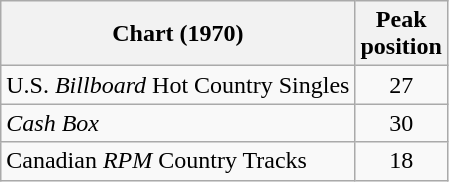<table class="wikitable sortable">
<tr>
<th align="left">Chart (1970)</th>
<th align="center">Peak<br>position</th>
</tr>
<tr>
<td align="left">U.S. <em>Billboard</em> Hot Country Singles</td>
<td align="center">27</td>
</tr>
<tr>
<td align="left"><em>Cash Box</em></td>
<td align="center">30</td>
</tr>
<tr>
<td align="left">Canadian <em>RPM</em> Country Tracks</td>
<td align="center">18</td>
</tr>
</table>
